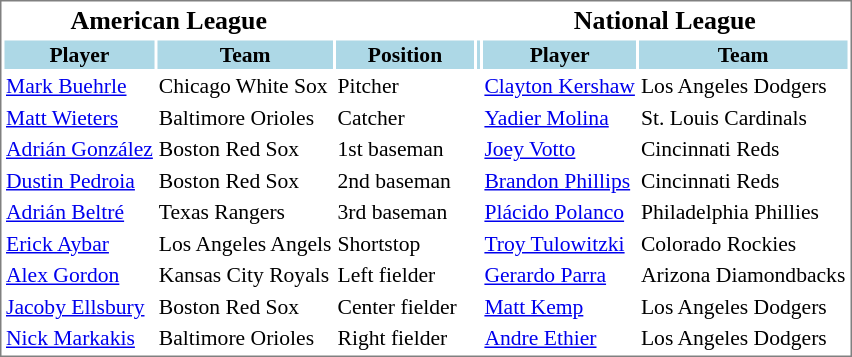<table cellpadding="1" style="width:auto; font-size:90%; border:1px solid gray;">
<tr style="text-align:center; font-size:larger;">
<th colspan=2>American League</th>
<th></th>
<th></th>
<th colspan=2>National League</th>
</tr>
<tr style="background:lightblue;">
<th>Player</th>
<th>Team</th>
<th>Position</th>
<th></th>
<th>Player</th>
<th>Team</th>
</tr>
<tr>
<td><a href='#'>Mark Buehrle</a></td>
<td>Chicago White Sox</td>
<td>Pitcher</td>
<td></td>
<td><a href='#'>Clayton Kershaw</a></td>
<td>Los Angeles Dodgers</td>
</tr>
<tr>
<td><a href='#'>Matt Wieters</a></td>
<td>Baltimore Orioles</td>
<td>Catcher</td>
<td></td>
<td><a href='#'>Yadier Molina</a></td>
<td>St. Louis Cardinals</td>
</tr>
<tr>
<td><a href='#'>Adrián González</a></td>
<td>Boston Red Sox</td>
<td>1st baseman</td>
<td></td>
<td><a href='#'>Joey Votto</a></td>
<td>Cincinnati Reds</td>
</tr>
<tr>
<td><a href='#'>Dustin Pedroia</a></td>
<td>Boston Red Sox</td>
<td>2nd baseman    </td>
<td></td>
<td><a href='#'>Brandon Phillips</a></td>
<td>Cincinnati Reds</td>
</tr>
<tr>
<td><a href='#'>Adrián Beltré</a></td>
<td>Texas Rangers</td>
<td>3rd baseman</td>
<td></td>
<td><a href='#'>Plácido Polanco</a></td>
<td>Philadelphia Phillies</td>
</tr>
<tr>
<td><a href='#'>Erick Aybar</a></td>
<td>Los Angeles Angels</td>
<td>Shortstop</td>
<td></td>
<td><a href='#'>Troy Tulowitzki</a></td>
<td>Colorado Rockies</td>
</tr>
<tr>
<td><a href='#'>Alex Gordon</a></td>
<td>Kansas City Royals</td>
<td>Left fielder</td>
<td></td>
<td><a href='#'>Gerardo Parra</a></td>
<td>Arizona Diamondbacks</td>
</tr>
<tr>
<td><a href='#'>Jacoby Ellsbury</a></td>
<td>Boston Red Sox</td>
<td>Center fielder</td>
<td></td>
<td><a href='#'>Matt Kemp</a></td>
<td>Los Angeles Dodgers</td>
</tr>
<tr>
<td><a href='#'>Nick Markakis</a></td>
<td>Baltimore Orioles</td>
<td>Right fielder</td>
<td></td>
<td><a href='#'>Andre Ethier</a></td>
<td>Los Angeles Dodgers</td>
</tr>
</table>
